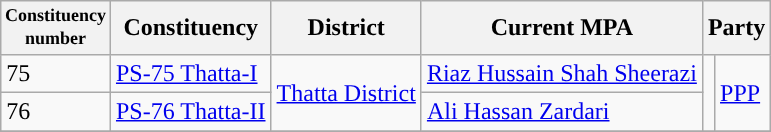<table class="wikitable">
<tr>
<th width="50px" style="font-size:75%">Constituency number</th>
<th>Constituency</th>
<th>District</th>
<th>Current MPA</th>
<th colspan="2">Party</th>
</tr>
<tr>
<td>75</td>
<td><a href='#'>PS-75 Thatta-I</a></td>
<td rowspan="2"><a href='#'>Thatta District</a></td>
<td><a href='#'>Riaz Hussain Shah Sheerazi</a></td>
<td rowspan="2"></td>
<td rowspan="2"><a href='#'>PPP</a></td>
</tr>
<tr>
<td>76</td>
<td><a href='#'>PS-76 Thatta-II</a></td>
<td><a href='#'>Ali Hassan Zardari</a></td>
</tr>
<tr>
</tr>
</table>
